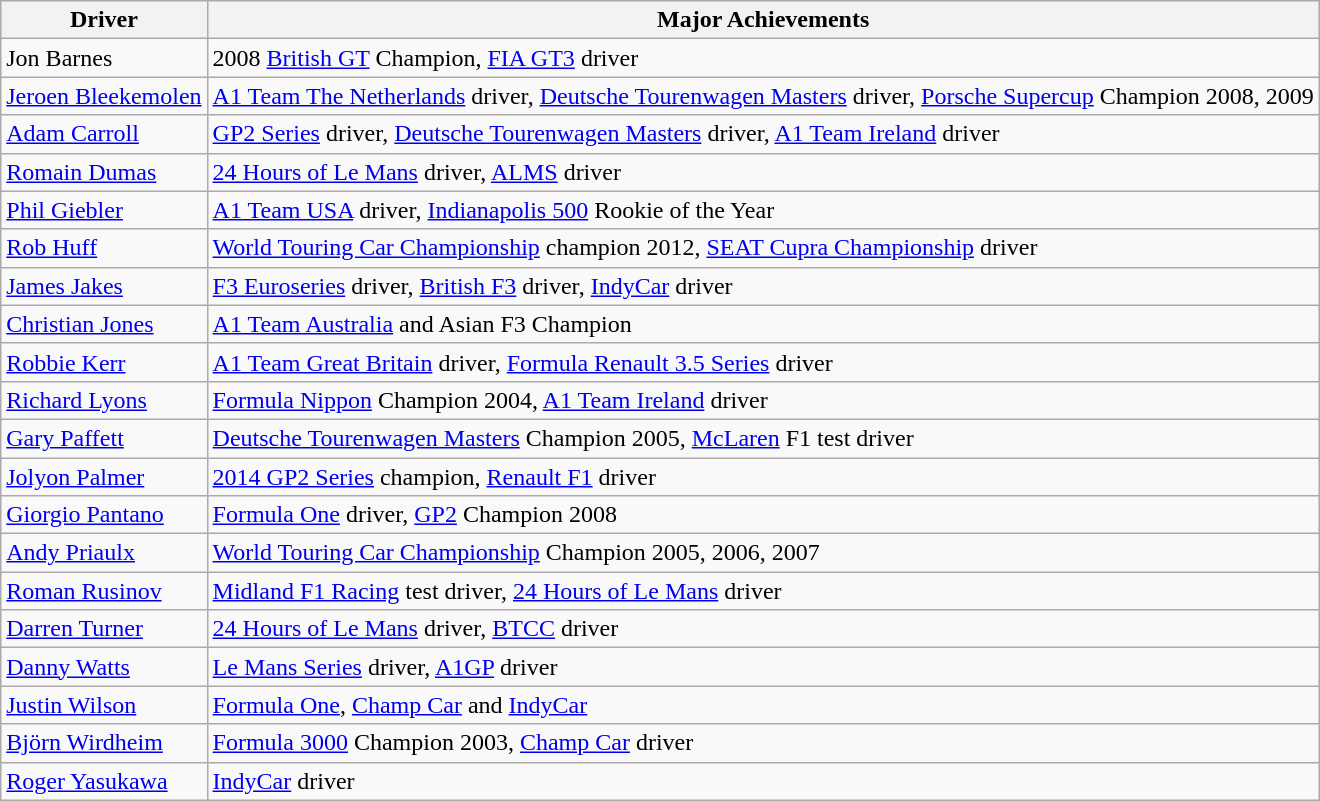<table class="wikitable">
<tr>
<th>Driver</th>
<th>Major Achievements</th>
</tr>
<tr>
<td> Jon Barnes</td>
<td>2008 <a href='#'>British GT</a> Champion, <a href='#'>FIA GT3</a> driver</td>
</tr>
<tr>
<td> <a href='#'>Jeroen Bleekemolen</a></td>
<td><a href='#'>A1 Team The Netherlands</a> driver, <a href='#'>Deutsche Tourenwagen Masters</a> driver, <a href='#'>Porsche Supercup</a> Champion 2008, 2009</td>
</tr>
<tr>
<td> <a href='#'>Adam Carroll</a></td>
<td><a href='#'>GP2 Series</a> driver, <a href='#'>Deutsche Tourenwagen Masters</a> driver, <a href='#'>A1 Team Ireland</a> driver</td>
</tr>
<tr>
<td> <a href='#'>Romain Dumas</a></td>
<td><a href='#'>24 Hours of Le Mans</a> driver, <a href='#'>ALMS</a> driver</td>
</tr>
<tr>
<td> <a href='#'>Phil Giebler</a></td>
<td><a href='#'>A1 Team USA</a> driver, <a href='#'>Indianapolis 500</a> Rookie of the Year</td>
</tr>
<tr>
<td> <a href='#'>Rob Huff</a></td>
<td><a href='#'>World Touring Car Championship</a> champion 2012, <a href='#'>SEAT Cupra Championship</a> driver</td>
</tr>
<tr>
<td> <a href='#'>James Jakes</a></td>
<td><a href='#'>F3 Euroseries</a> driver, <a href='#'>British F3</a> driver, <a href='#'>IndyCar</a> driver</td>
</tr>
<tr>
<td> <a href='#'>Christian Jones</a></td>
<td><a href='#'>A1 Team Australia</a> and Asian F3 Champion</td>
</tr>
<tr>
<td> <a href='#'>Robbie Kerr</a></td>
<td><a href='#'>A1 Team Great Britain</a> driver, <a href='#'>Formula Renault 3.5 Series</a> driver</td>
</tr>
<tr>
<td> <a href='#'>Richard Lyons</a></td>
<td><a href='#'>Formula Nippon</a> Champion 2004, <a href='#'>A1 Team Ireland</a> driver</td>
</tr>
<tr>
<td> <a href='#'>Gary Paffett</a></td>
<td><a href='#'>Deutsche Tourenwagen Masters</a> Champion 2005, <a href='#'>McLaren</a> F1 test driver</td>
</tr>
<tr>
<td> <a href='#'>Jolyon Palmer</a></td>
<td><a href='#'>2014 GP2 Series</a> champion, <a href='#'>Renault F1</a> driver</td>
</tr>
<tr>
<td> <a href='#'>Giorgio Pantano</a></td>
<td><a href='#'>Formula One</a> driver, <a href='#'>GP2</a> Champion 2008</td>
</tr>
<tr>
<td> <a href='#'>Andy Priaulx</a></td>
<td><a href='#'>World Touring Car Championship</a> Champion 2005, 2006, 2007</td>
</tr>
<tr>
<td> <a href='#'>Roman Rusinov</a></td>
<td><a href='#'>Midland F1 Racing</a> test driver, <a href='#'>24 Hours of Le Mans</a> driver</td>
</tr>
<tr>
<td> <a href='#'>Darren Turner</a></td>
<td><a href='#'>24 Hours of Le Mans</a> driver, <a href='#'>BTCC</a> driver</td>
</tr>
<tr>
<td> <a href='#'>Danny Watts</a></td>
<td><a href='#'>Le Mans Series</a> driver, <a href='#'>A1GP</a> driver</td>
</tr>
<tr>
<td> <a href='#'>Justin Wilson</a></td>
<td><a href='#'>Formula One</a>, <a href='#'>Champ Car</a> and <a href='#'>IndyCar</a></td>
</tr>
<tr>
<td> <a href='#'>Björn Wirdheim</a></td>
<td><a href='#'>Formula 3000</a> Champion 2003, <a href='#'>Champ Car</a> driver</td>
</tr>
<tr>
<td> <a href='#'>Roger Yasukawa</a></td>
<td><a href='#'>IndyCar</a> driver</td>
</tr>
</table>
